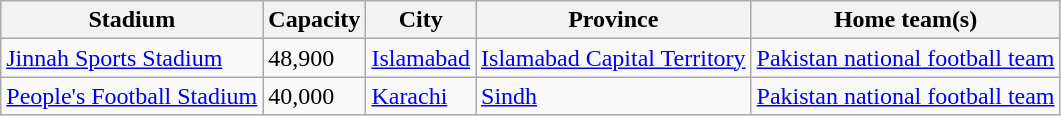<table class="sortable wikitable">
<tr>
<th>Stadium</th>
<th>Capacity</th>
<th>City</th>
<th>Province</th>
<th>Home team(s)</th>
</tr>
<tr>
<td><a href='#'>Jinnah Sports Stadium</a></td>
<td>48,900</td>
<td><a href='#'>Islamabad</a></td>
<td><a href='#'>Islamabad Capital Territory</a></td>
<td><a href='#'>Pakistan national football team</a></td>
</tr>
<tr>
<td><a href='#'>People's Football Stadium</a></td>
<td>40,000</td>
<td><a href='#'>Karachi</a></td>
<td><a href='#'>Sindh</a></td>
<td><a href='#'>Pakistan national football team</a></td>
</tr>
</table>
